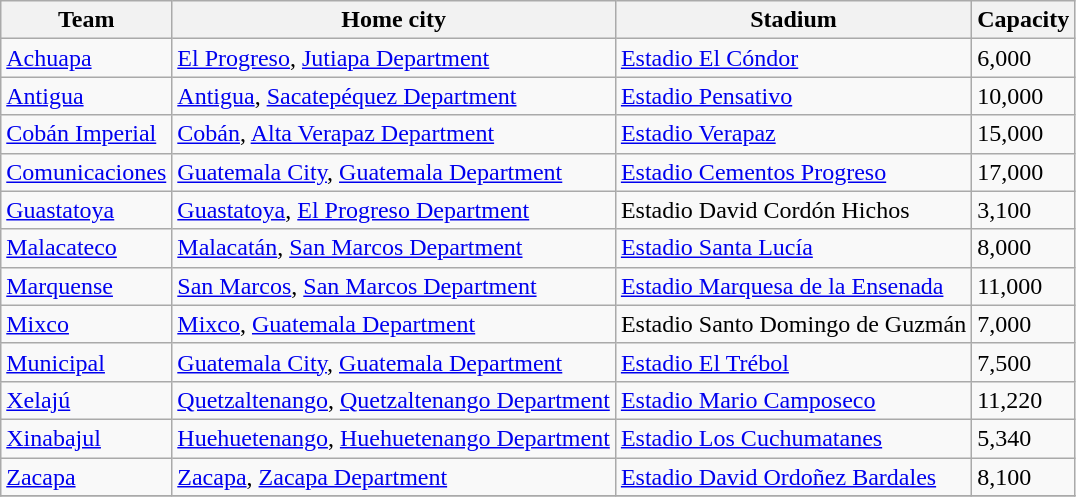<table class="wikitable sortable">
<tr>
<th>Team</th>
<th>Home city</th>
<th>Stadium</th>
<th>Capacity</th>
</tr>
<tr>
<td><a href='#'>Achuapa</a></td>
<td><a href='#'>El Progreso</a>, <a href='#'>Jutiapa Department</a></td>
<td><a href='#'>Estadio El Cóndor</a></td>
<td>6,000</td>
</tr>
<tr>
<td><a href='#'>Antigua</a></td>
<td><a href='#'>Antigua</a>, <a href='#'>Sacatepéquez Department</a></td>
<td><a href='#'>Estadio Pensativo</a></td>
<td>10,000</td>
</tr>
<tr>
<td><a href='#'>Cobán Imperial</a></td>
<td><a href='#'>Cobán</a>, <a href='#'>Alta Verapaz Department</a></td>
<td><a href='#'>Estadio Verapaz</a></td>
<td>15,000</td>
</tr>
<tr>
<td><a href='#'>Comunicaciones</a></td>
<td><a href='#'>Guatemala City</a>, <a href='#'>Guatemala Department</a></td>
<td><a href='#'>Estadio Cementos Progreso</a></td>
<td>17,000</td>
</tr>
<tr>
<td><a href='#'>Guastatoya</a></td>
<td><a href='#'>Guastatoya</a>, <a href='#'>El Progreso Department</a></td>
<td>Estadio David Cordón Hichos</td>
<td>3,100</td>
</tr>
<tr>
<td><a href='#'>Malacateco</a></td>
<td><a href='#'>Malacatán</a>, <a href='#'>San Marcos Department</a></td>
<td><a href='#'>Estadio Santa Lucía</a></td>
<td>8,000</td>
</tr>
<tr>
<td><a href='#'>Marquense</a></td>
<td><a href='#'>San Marcos</a>, <a href='#'>San Marcos Department</a></td>
<td><a href='#'>Estadio Marquesa de la Ensenada</a></td>
<td>11,000</td>
</tr>
<tr>
<td><a href='#'>Mixco</a></td>
<td><a href='#'>Mixco</a>, <a href='#'>Guatemala Department</a></td>
<td>Estadio Santo Domingo de Guzmán</td>
<td>7,000</td>
</tr>
<tr>
<td><a href='#'>Municipal</a></td>
<td><a href='#'>Guatemala City</a>, <a href='#'>Guatemala Department</a></td>
<td><a href='#'>Estadio El Trébol</a></td>
<td>7,500</td>
</tr>
<tr>
<td><a href='#'>Xelajú</a></td>
<td><a href='#'>Quetzaltenango</a>, <a href='#'>Quetzaltenango Department</a></td>
<td><a href='#'>Estadio Mario Camposeco</a></td>
<td>11,220</td>
</tr>
<tr>
<td><a href='#'>Xinabajul</a></td>
<td><a href='#'>Huehuetenango</a>, <a href='#'>Huehuetenango Department</a></td>
<td><a href='#'>Estadio Los Cuchumatanes</a></td>
<td>5,340</td>
</tr>
<tr>
<td><a href='#'>Zacapa</a></td>
<td><a href='#'>Zacapa</a>, <a href='#'>Zacapa Department</a></td>
<td><a href='#'>Estadio David Ordoñez Bardales</a></td>
<td>8,100</td>
</tr>
<tr>
</tr>
</table>
